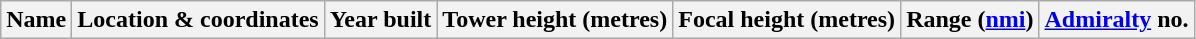<table class="wikitable sortable">
<tr>
<th>Name</th>
<th>Location & coordinates</th>
<th>Year built</th>
<th>Tower height (metres)</th>
<th>Focal height (metres)</th>
<th>Range (<a href='#'>nmi</a>)</th>
<th><a href='#'>Admiralty</a> no.<br>











</th>
</tr>
</table>
